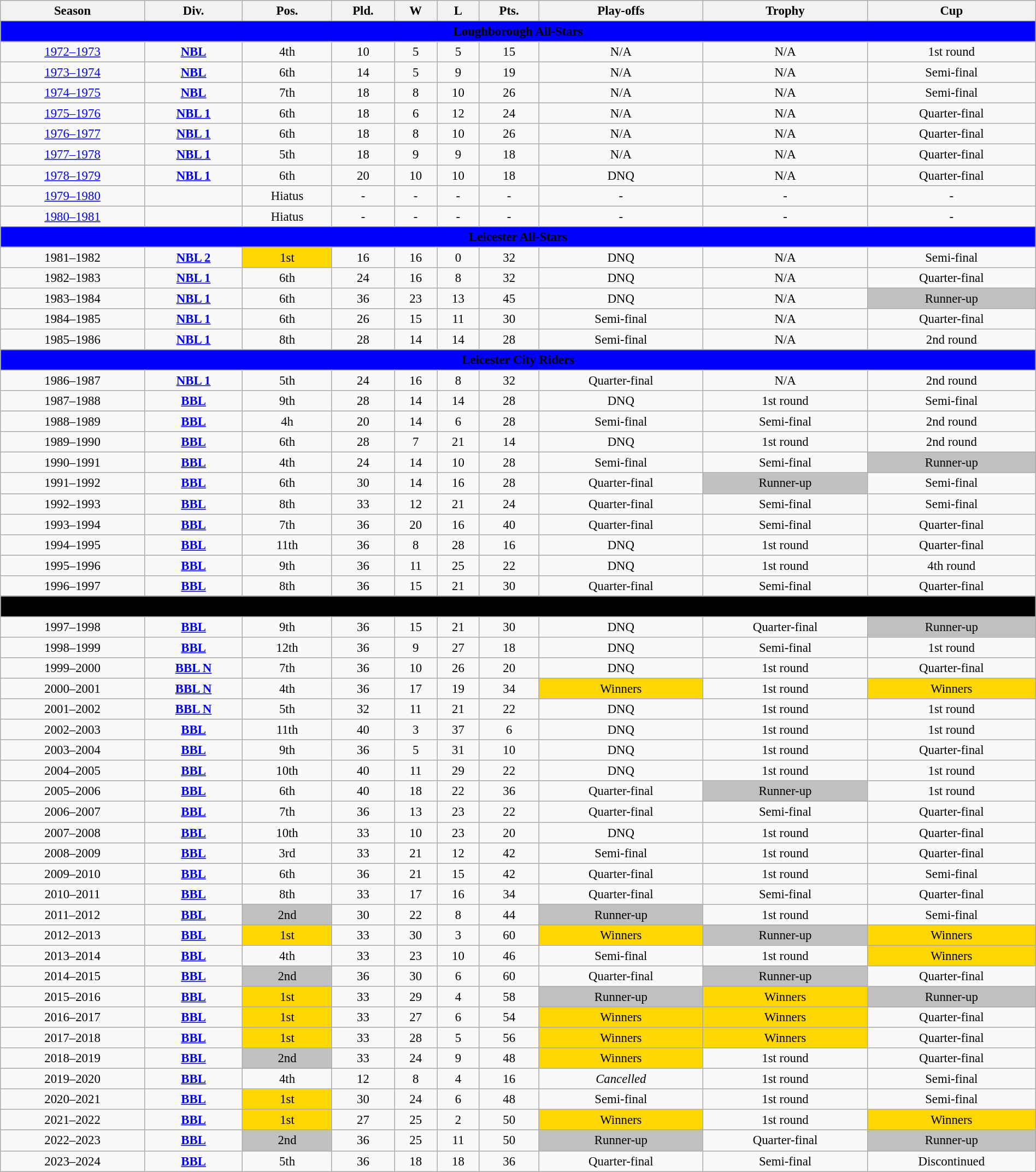<table class="wikitable" width=100% style="text-align:center; font-size:95%;">
<tr bgcolor="#efefef">
<th>Season</th>
<th>Div.</th>
<th>Pos.</th>
<th>Pld.</th>
<th>W</th>
<th>L</th>
<th>Pts.</th>
<th>Play-offs</th>
<th>Trophy</th>
<th>Cup</th>
</tr>
<tr>
<td colspan="10" align=center bgcolor="blue"><span><strong>Loughborough All-Stars</strong></span></td>
</tr>
<tr>
<td><a href='#'>1972–1973</a></td>
<td><strong><a href='#'>NBL</a></strong></td>
<td>4th</td>
<td>10</td>
<td>5</td>
<td>5</td>
<td>15</td>
<td>N/A</td>
<td>N/A</td>
<td>1st round</td>
</tr>
<tr>
<td><a href='#'>1973–1974</a></td>
<td><strong><a href='#'>NBL</a></strong></td>
<td>6th</td>
<td>14</td>
<td>5</td>
<td>9</td>
<td>19</td>
<td>N/A</td>
<td>N/A</td>
<td>Semi-final</td>
</tr>
<tr>
<td><a href='#'>1974–1975</a></td>
<td><strong><a href='#'>NBL</a></strong></td>
<td>7th</td>
<td>18</td>
<td>8</td>
<td>10</td>
<td>26</td>
<td>N/A</td>
<td>N/A</td>
<td>Semi-final</td>
</tr>
<tr>
<td><a href='#'>1975–1976</a></td>
<td><strong><a href='#'>NBL 1</a></strong></td>
<td>6th</td>
<td>18</td>
<td>6</td>
<td>12</td>
<td>24</td>
<td>N/A</td>
<td>N/A</td>
<td>Quarter-final</td>
</tr>
<tr>
<td><a href='#'>1976–1977</a></td>
<td><strong><a href='#'>NBL 1</a></strong></td>
<td>6th</td>
<td>18</td>
<td>8</td>
<td>10</td>
<td>26</td>
<td>N/A</td>
<td>N/A</td>
<td>Quarter-final</td>
</tr>
<tr>
<td><a href='#'>1977–1978</a></td>
<td><strong><a href='#'>NBL 1</a></strong></td>
<td>5th</td>
<td>18</td>
<td>9</td>
<td>9</td>
<td>18</td>
<td>N/A</td>
<td>N/A</td>
<td>Quarter-final</td>
</tr>
<tr>
<td><a href='#'>1978–1979</a></td>
<td><strong><a href='#'>NBL 1</a></strong></td>
<td>6th</td>
<td>20</td>
<td>10</td>
<td>10</td>
<td>18</td>
<td>DNQ</td>
<td>N/A</td>
<td>Quarter-final</td>
</tr>
<tr>
<td><a href='#'>1979–1980</a></td>
<td></td>
<td>Hiatus</td>
<td>-</td>
<td>-</td>
<td>-</td>
<td>-</td>
<td>-</td>
<td>-</td>
<td>-</td>
</tr>
<tr>
<td><a href='#'>1980–1981</a></td>
<td></td>
<td>Hiatus</td>
<td>-</td>
<td>-</td>
<td>-</td>
<td>-</td>
<td>-</td>
<td>-</td>
<td>-</td>
</tr>
<tr>
<td colspan="10" align=center bgcolor="blue"><span><strong>Leicester All-Stars</strong></span></td>
</tr>
<tr>
<td>1981–1982</td>
<td><strong><a href='#'>NBL 2</a></strong></td>
<td bgcolor=gold>1st</td>
<td>16</td>
<td>16</td>
<td>0</td>
<td>32</td>
<td>DNQ</td>
<td>N/A</td>
<td>Semi-final</td>
</tr>
<tr>
<td>1982–1983</td>
<td><strong><a href='#'>NBL 1</a></strong></td>
<td>6th</td>
<td>24</td>
<td>16</td>
<td>8</td>
<td>32</td>
<td>DNQ</td>
<td>N/A</td>
<td>Quarter-final</td>
</tr>
<tr>
<td>1983–1984</td>
<td><strong><a href='#'>NBL 1</a></strong></td>
<td>6th</td>
<td>36</td>
<td>23</td>
<td>13</td>
<td>45</td>
<td>DNQ</td>
<td>N/A</td>
<td bgcolor=silver>Runner-up</td>
</tr>
<tr>
<td>1984–1985</td>
<td><strong><a href='#'>NBL 1</a></strong></td>
<td>6th</td>
<td>26</td>
<td>15</td>
<td>11</td>
<td>30</td>
<td>Semi-final</td>
<td>N/A</td>
<td>Quarter-final</td>
</tr>
<tr>
<td>1985–1986</td>
<td><strong><a href='#'>NBL 1</a></strong></td>
<td>8th</td>
<td>28</td>
<td>14</td>
<td>14</td>
<td>28</td>
<td>Semi-final</td>
<td>N/A</td>
<td>2nd round</td>
</tr>
<tr>
<td colspan="10" align=center bgcolor="blue"><span><strong>Leicester City Riders</strong></span></td>
</tr>
<tr>
<td>1986–1987</td>
<td><strong><a href='#'>NBL 1</a></strong></td>
<td>5th</td>
<td>24</td>
<td>16</td>
<td>8</td>
<td>32</td>
<td>Quarter-final</td>
<td>N/A</td>
<td>2nd round</td>
</tr>
<tr>
<td>1987–1988</td>
<td><strong><a href='#'>BBL</a></strong></td>
<td>9th</td>
<td>28</td>
<td>14</td>
<td>14</td>
<td>28</td>
<td>DNQ</td>
<td>1st round</td>
<td>Semi-final</td>
</tr>
<tr>
<td>1988–1989</td>
<td><strong><a href='#'>BBL</a></strong></td>
<td>4h</td>
<td>20</td>
<td>14</td>
<td>6</td>
<td>28</td>
<td>Semi-final</td>
<td>Semi-final</td>
<td>2nd round</td>
</tr>
<tr>
<td>1989–1990</td>
<td><strong><a href='#'>BBL</a></strong></td>
<td>6th</td>
<td>28</td>
<td>7</td>
<td>21</td>
<td>14</td>
<td>DNQ</td>
<td>1st round</td>
<td>2nd round</td>
</tr>
<tr>
<td>1990–1991</td>
<td><strong><a href='#'>BBL</a></strong></td>
<td>4th</td>
<td>24</td>
<td>14</td>
<td>10</td>
<td>28</td>
<td>Semi-final</td>
<td>Semi-final</td>
<td bgcolor=silver>Runner-up</td>
</tr>
<tr>
<td>1991–1992</td>
<td><strong><a href='#'>BBL</a></strong></td>
<td>6th</td>
<td>30</td>
<td>14</td>
<td>16</td>
<td>28</td>
<td>Quarter-final</td>
<td bgcolor=silver>Runner-up</td>
<td>Semi-final</td>
</tr>
<tr>
<td>1992–1993</td>
<td><strong><a href='#'>BBL</a></strong></td>
<td>8th</td>
<td>33</td>
<td>12</td>
<td>21</td>
<td>24</td>
<td>Quarter-final</td>
<td>Semi-final</td>
<td>Semi-final</td>
</tr>
<tr>
<td>1993–1994</td>
<td><strong><a href='#'>BBL</a></strong></td>
<td>7th</td>
<td>36</td>
<td>20</td>
<td>16</td>
<td>40</td>
<td>Quarter-final</td>
<td>Semi-final</td>
<td>Quarter-final</td>
</tr>
<tr>
<td>1994–1995</td>
<td><strong><a href='#'>BBL</a></strong></td>
<td>11th</td>
<td>36</td>
<td>8</td>
<td>28</td>
<td>16</td>
<td>DNQ</td>
<td>1st round</td>
<td>Quarter-final</td>
</tr>
<tr>
<td>1995–1996</td>
<td><strong><a href='#'>BBL</a></strong></td>
<td>9th</td>
<td>36</td>
<td>11</td>
<td>25</td>
<td>22</td>
<td>DNQ</td>
<td>1st round</td>
<td>4th round</td>
</tr>
<tr>
<td>1996–1997</td>
<td><strong><a href='#'>BBL</a></strong></td>
<td>8th</td>
<td>36</td>
<td>15</td>
<td>21</td>
<td>30</td>
<td>Quarter-final</td>
<td>Semi-final</td>
<td>Quarter-final</td>
</tr>
<tr>
<td colspan="10" align=center bgcolor="black"><span><strong>Leicester Riders</strong></span></td>
</tr>
<tr>
<td>1997–1998</td>
<td><strong><a href='#'>BBL</a></strong></td>
<td>9th</td>
<td>36</td>
<td>15</td>
<td>21</td>
<td>30</td>
<td>DNQ</td>
<td>Quarter-final</td>
<td bgcolor=silver>Runner-up</td>
</tr>
<tr>
<td>1998–1999</td>
<td><strong><a href='#'>BBL</a></strong></td>
<td>12th</td>
<td>36</td>
<td>9</td>
<td>27</td>
<td>18</td>
<td>DNQ</td>
<td>Semi-final</td>
<td>1st round</td>
</tr>
<tr>
<td>1999–2000</td>
<td><strong><a href='#'>BBL N</a></strong></td>
<td>7th</td>
<td>36</td>
<td>10</td>
<td>26</td>
<td>20</td>
<td>DNQ</td>
<td>1st round</td>
<td>Quarter-final</td>
</tr>
<tr>
<td>2000–2001</td>
<td><strong><a href='#'>BBL N</a></strong></td>
<td>4th</td>
<td>36</td>
<td>17</td>
<td>19</td>
<td>34</td>
<td bgcolor=gold>Winners</td>
<td>1st round</td>
<td bgcolor=gold>Winners</td>
</tr>
<tr>
<td>2001–2002</td>
<td><strong><a href='#'>BBL N</a></strong></td>
<td>5th</td>
<td>32</td>
<td>11</td>
<td>21</td>
<td>22</td>
<td>DNQ</td>
<td>1st round</td>
<td>1st round</td>
</tr>
<tr>
<td>2002–2003</td>
<td><strong><a href='#'>BBL</a></strong></td>
<td>11th</td>
<td>40</td>
<td>3</td>
<td>37</td>
<td>6</td>
<td>DNQ</td>
<td>1st round</td>
<td>1st round</td>
</tr>
<tr>
<td>2003–2004</td>
<td><strong><a href='#'>BBL</a></strong></td>
<td>9th</td>
<td>36</td>
<td>5</td>
<td>31</td>
<td>10</td>
<td>DNQ</td>
<td>1st round</td>
<td>Quarter-final</td>
</tr>
<tr>
<td>2004–2005</td>
<td><strong><a href='#'>BBL</a></strong></td>
<td>10th</td>
<td>40</td>
<td>11</td>
<td>29</td>
<td>22</td>
<td>DNQ</td>
<td>1st round</td>
<td>1st round</td>
</tr>
<tr>
<td>2005–2006</td>
<td><strong><a href='#'>BBL</a></strong></td>
<td>6th</td>
<td>40</td>
<td>18</td>
<td>22</td>
<td>36</td>
<td>Quarter-final</td>
<td bgcolor=silver>Runner-up</td>
<td>1st round</td>
</tr>
<tr>
<td>2006–2007</td>
<td><strong><a href='#'>BBL</a></strong></td>
<td>7th</td>
<td>36</td>
<td>13</td>
<td>23</td>
<td>22</td>
<td>Quarter-final</td>
<td>Semi-final</td>
<td>Quarter-final</td>
</tr>
<tr>
<td>2007–2008</td>
<td><strong><a href='#'>BBL</a></strong></td>
<td>10th</td>
<td>33</td>
<td>10</td>
<td>23</td>
<td>20</td>
<td>DNQ</td>
<td>1st round</td>
<td>Quarter-final</td>
</tr>
<tr>
<td>2008–2009</td>
<td><strong><a href='#'>BBL</a></strong></td>
<td>3rd</td>
<td>33</td>
<td>21</td>
<td>12</td>
<td>42</td>
<td>Semi-final</td>
<td>1st round</td>
<td>Quarter-final</td>
</tr>
<tr>
<td>2009–2010</td>
<td><strong><a href='#'>BBL</a></strong></td>
<td>6th</td>
<td>36</td>
<td>21</td>
<td>15</td>
<td>42</td>
<td>Quarter-final</td>
<td>1st round</td>
<td>Semi-final</td>
</tr>
<tr>
<td>2010–2011</td>
<td><strong><a href='#'>BBL</a></strong></td>
<td>8th</td>
<td>33</td>
<td>17</td>
<td>16</td>
<td>34</td>
<td>Quarter-final</td>
<td>Semi-final</td>
<td>Quarter-final</td>
</tr>
<tr>
<td>2011–2012</td>
<td><strong><a href='#'>BBL</a></strong></td>
<td bgcolor=silver>2nd</td>
<td>30</td>
<td>22</td>
<td>8</td>
<td>44</td>
<td bgcolor=silver>Runner-up</td>
<td>1st round</td>
<td>Semi-final</td>
</tr>
<tr>
<td>2012–2013</td>
<td><strong><a href='#'>BBL</a></strong></td>
<td bgcolor=gold>1st</td>
<td>33</td>
<td>30</td>
<td>3</td>
<td>60</td>
<td bgcolor=gold>Winners</td>
<td bgcolor=silver>Runner-up</td>
<td bgcolor=gold>Winners</td>
</tr>
<tr>
<td>2013–2014</td>
<td><strong><a href='#'>BBL</a></strong></td>
<td>4th</td>
<td>33</td>
<td>23</td>
<td>10</td>
<td>46</td>
<td>Semi-final</td>
<td>1st round</td>
<td bgcolor=gold>Winners</td>
</tr>
<tr>
<td>2014–2015</td>
<td><strong><a href='#'>BBL</a></strong></td>
<td bgcolor=silver>2nd</td>
<td>36</td>
<td>30</td>
<td>6</td>
<td>60</td>
<td>Quarter-final</td>
<td bgcolor=silver>Runner-up</td>
<td>Quarter-final</td>
</tr>
<tr>
<td>2015–2016</td>
<td><strong><a href='#'>BBL</a></strong></td>
<td bgcolor=gold>1st</td>
<td>33</td>
<td>29</td>
<td>4</td>
<td>58</td>
<td bgcolor=silver>Runner-up</td>
<td bgcolor=gold>Winners</td>
<td bgcolor=silver>Runner-up</td>
</tr>
<tr>
<td>2016–2017</td>
<td><strong><a href='#'>BBL</a></strong></td>
<td bgcolor=gold>1st</td>
<td>33</td>
<td>27</td>
<td>6</td>
<td>54</td>
<td bgcolor=gold>Winners</td>
<td bgcolor=gold>Winners</td>
<td>Quarter-final</td>
</tr>
<tr>
<td>2017–2018</td>
<td><strong><a href='#'>BBL</a></strong></td>
<td bgcolor=gold>1st</td>
<td>33</td>
<td>28</td>
<td>5</td>
<td>56</td>
<td bgcolor=gold>Winners</td>
<td bgcolor=gold>Winners</td>
<td>Quarter-final</td>
</tr>
<tr>
<td>2018–2019</td>
<td><strong><a href='#'>BBL</a></strong></td>
<td bgcolor=silver>2nd</td>
<td>33</td>
<td>24</td>
<td>9</td>
<td>48</td>
<td bgcolor=gold>Winners</td>
<td>1st round</td>
<td>Quarter-final</td>
</tr>
<tr>
<td>2019–2020</td>
<td><strong><a href='#'>BBL</a></strong></td>
<td>4th</td>
<td>12</td>
<td>8</td>
<td>4</td>
<td>16</td>
<td><em>Cancelled</em></td>
<td>1st round</td>
<td>Semi-final</td>
</tr>
<tr>
<td>2020–2021</td>
<td><strong><a href='#'>BBL</a></strong></td>
<td bgcolor=gold>1st</td>
<td>30</td>
<td>24</td>
<td>6</td>
<td>48</td>
<td>Semi-final</td>
<td>1st round</td>
<td>Semi-final</td>
</tr>
<tr>
<td>2021–2022</td>
<td><strong><a href='#'>BBL</a></strong></td>
<td bgcolor=gold>1st</td>
<td>27</td>
<td>25</td>
<td>2</td>
<td>50</td>
<td bgcolor=gold>Winners</td>
<td>1st round</td>
<td bgcolor=gold>Winners</td>
</tr>
<tr>
<td>2022–2023</td>
<td><strong><a href='#'>BBL</a></strong></td>
<td bgcolor=silver>2nd</td>
<td>36</td>
<td>25</td>
<td>11</td>
<td>50</td>
<td bgcolor=silver>Runner-up</td>
<td>Quarter-final</td>
<td bgcolor=silver>Runner-up</td>
</tr>
<tr>
<td>2023–2024</td>
<td><strong><a href='#'>BBL</a></strong></td>
<td>5th</td>
<td>36</td>
<td>18</td>
<td>18</td>
<td>36</td>
<td>Quarter-final</td>
<td>Semi-final</td>
<td>Discontinued</td>
</tr>
</table>
